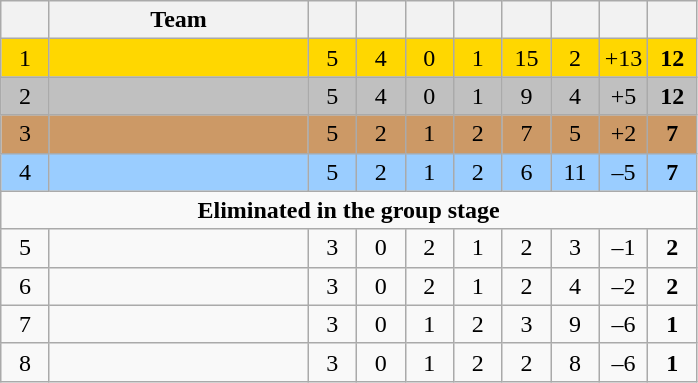<table class="wikitable" style="text-align: center;">
<tr>
<th width=25></th>
<th width=165>Team</th>
<th width=25></th>
<th width=25></th>
<th width=25></th>
<th width=25></th>
<th width=25></th>
<th width=25></th>
<th width=25></th>
<th width=25></th>
</tr>
<tr style="background:gold;">
<td>1</td>
<td style="text-align:left;"></td>
<td>5</td>
<td>4</td>
<td>0</td>
<td>1</td>
<td>15</td>
<td>2</td>
<td>+13</td>
<td><strong>12</strong></td>
</tr>
<tr style="background:silver;">
<td>2</td>
<td style="text-align:left;"></td>
<td>5</td>
<td>4</td>
<td>0</td>
<td>1</td>
<td>9</td>
<td>4</td>
<td>+5</td>
<td><strong>12</strong></td>
</tr>
<tr style="background:#cc9966;">
<td>3</td>
<td style="text-align:left;"></td>
<td>5</td>
<td>2</td>
<td>1</td>
<td>2</td>
<td>7</td>
<td>5</td>
<td>+2</td>
<td><strong>7</strong></td>
</tr>
<tr style="background:#9acdff;">
<td>4</td>
<td style="text-align:left;"></td>
<td>5</td>
<td>2</td>
<td>1</td>
<td>2</td>
<td>6</td>
<td>11</td>
<td>–5</td>
<td><strong>7</strong></td>
</tr>
<tr>
<td colspan=10><strong>Eliminated in the group stage</strong></td>
</tr>
<tr align=center>
<td>5</td>
<td style="text-align:left;"></td>
<td>3</td>
<td>0</td>
<td>2</td>
<td>1</td>
<td>2</td>
<td>3</td>
<td>–1</td>
<td><strong>2</strong></td>
</tr>
<tr align=center>
<td>6</td>
<td style="text-align:left;"></td>
<td>3</td>
<td>0</td>
<td>2</td>
<td>1</td>
<td>2</td>
<td>4</td>
<td>–2</td>
<td><strong>2</strong></td>
</tr>
<tr align=center>
<td>7</td>
<td style="text-align:left;"></td>
<td>3</td>
<td>0</td>
<td>1</td>
<td>2</td>
<td>3</td>
<td>9</td>
<td>–6</td>
<td><strong>1</strong></td>
</tr>
<tr align=center>
<td>8</td>
<td style="text-align:left;"></td>
<td>3</td>
<td>0</td>
<td>1</td>
<td>2</td>
<td>2</td>
<td>8</td>
<td>–6</td>
<td><strong>1</strong></td>
</tr>
</table>
